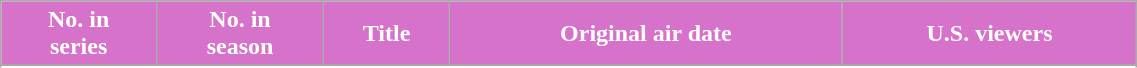<table class="wikitable plainrowheaders" width="60%">
<tr>
<th scope="col" style="background-color: #D772CB; color: #FFFFFF">No. in<br>series</th>
<th scope="col" style="background-color: #D772CB; color: #FFFFFF">No. in<br>season</th>
<th scope="col" style="background-color: #D772CB; color: #FFFFFF">Title</th>
<th scope="col" style="background-color: #D772CB; color: #FFFFFF">Original air date</th>
<th scope="col" style="background-color: #D772CB; color: #FFFFFF">U.S. viewers</th>
</tr>
<tr>
</tr>
<tr>
</tr>
</table>
